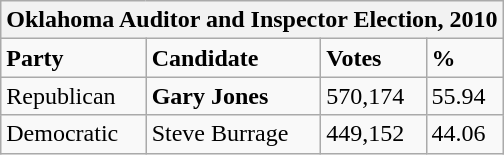<table class="wikitable">
<tr>
<th colspan="4">Oklahoma Auditor and Inspector Election, 2010</th>
</tr>
<tr>
<td><strong>Party</strong></td>
<td><strong>Candidate</strong></td>
<td><strong>Votes</strong></td>
<td><strong>%</strong></td>
</tr>
<tr>
<td>Republican</td>
<td><strong>Gary Jones</strong></td>
<td>570,174</td>
<td>55.94</td>
</tr>
<tr>
<td>Democratic</td>
<td>Steve Burrage</td>
<td>449,152</td>
<td>44.06</td>
</tr>
</table>
